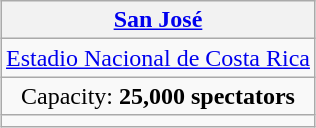<table class="wikitable" style="text-align:center;margin:auto;">
<tr>
<th><a href='#'>San José</a></th>
</tr>
<tr>
<td><a href='#'>Estadio Nacional de Costa Rica</a></td>
</tr>
<tr>
<td>Capacity: <strong>25,000 spectators</strong></td>
</tr>
<tr>
<td></td>
</tr>
</table>
